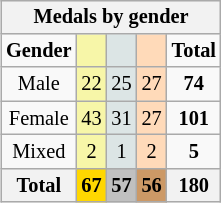<table class="wikitable" style="font-size:85%;float:right;text-align:center">
<tr bgcolor=EFEFEF>
<th colspan=5>Medals by gender</th>
</tr>
<tr>
<td><strong>Gender</strong></td>
<td bgcolor=F7F6A8></td>
<td bgcolor=DCE5E5></td>
<td bgcolor=FFDAB9></td>
<td><strong>Total</strong></td>
</tr>
<tr>
<td>Male</td>
<td bgcolor=F7F6A8>22</td>
<td bgcolor=DCE5E5>25</td>
<td bgcolor=FFDAB9>27</td>
<td><strong>74</strong></td>
</tr>
<tr>
<td>Female</td>
<td bgcolor=F7F6A8>43</td>
<td bgcolor=DCE5E5>31</td>
<td bgcolor=FFDAB9>27</td>
<td><strong>101</strong></td>
</tr>
<tr>
<td>Mixed</td>
<td bgcolor=F7F6A8>2</td>
<td bgcolor=DCE5E5>1</td>
<td bgcolor=FFDAB9>2</td>
<td><strong>5</strong></td>
</tr>
<tr>
<th>Total</th>
<th style="background:gold;">67</th>
<th style="background:silver;">57</th>
<th style="background:#c96;">56</th>
<th>180</th>
</tr>
</table>
